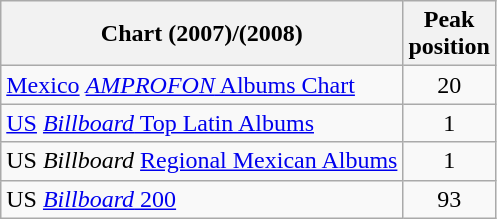<table class="wikitable">
<tr>
<th align="left">Chart (2007)/(2008)</th>
<th align="left">Peak<br>position</th>
</tr>
<tr>
<td align="left"><a href='#'>Mexico</a> <a href='#'><em>AMPROFON</em> Albums Chart</a></td>
<td align="center">20</td>
</tr>
<tr>
<td align="left"><a href='#'>US</a> <a href='#'><em>Billboard</em> Top Latin Albums</a></td>
<td align="center">1</td>
</tr>
<tr>
<td align="left">US <em>Billboard</em> <a href='#'>Regional Mexican Albums</a></td>
<td align="center">1</td>
</tr>
<tr>
<td align="left">US <a href='#'><em>Billboard</em> 200</a></td>
<td align="center">93</td>
</tr>
</table>
